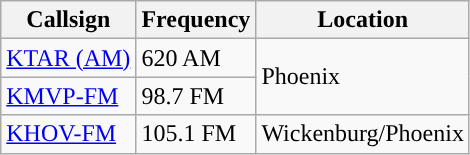<table class="wikitable">
<tr>
<th>Callsign</th>
<th>Frequency</th>
<th>Location</th>
</tr>
<tr>
<td><a href='#'>KTAR (AM)</a></td>
<td>620 AM</td>
<td rowspan=2>Phoenix</td>
</tr>
<tr>
<td><a href='#'>KMVP-FM</a></td>
<td>98.7 FM</td>
</tr>
<tr>
<td><a href='#'>KHOV-FM</a></td>
<td>105.1 FM</td>
<td>Wickenburg/Phoenix</td>
</tr>
</table>
